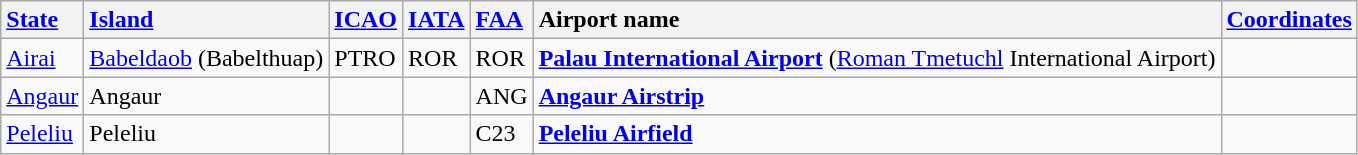<table class="wikitable sortable">
<tr valign=baseline>
<th style="text-align:left; white-space:nowrap;"><a href='#'>State</a></th>
<th style="text-align:left; white-space:nowrap;"><a href='#'>Island</a></th>
<th style="text-align:left;"><a href='#'>ICAO</a></th>
<th style="text-align:left;"><a href='#'>IATA</a></th>
<th style="text-align:left;"><a href='#'>FAA</a></th>
<th style="text-align:left; white-space:nowrap;">Airport name</th>
<th style="text-align:left;"><a href='#'>Coordinates</a></th>
</tr>
<tr valign=top>
<td><a href='#'>Airai</a></td>
<td><a href='#'>Babeldaob</a> (Babelthuap)</td>
<td>PTRO</td>
<td>ROR</td>
<td>ROR </td>
<td><strong><a href='#'>Palau International Airport</a></strong> (<a href='#'>Roman Tmetuchl</a> International Airport)</td>
<td></td>
</tr>
<tr valign=top>
<td><a href='#'>Angaur</a></td>
<td>Angaur</td>
<td></td>
<td></td>
<td>ANG </td>
<td><strong><a href='#'>Angaur Airstrip</a></strong></td>
<td></td>
</tr>
<tr valign=top>
<td><a href='#'>Peleliu</a></td>
<td>Peleliu</td>
<td></td>
<td></td>
<td>C23 </td>
<td><strong><a href='#'>Peleliu Airfield</a></strong></td>
<td></td>
</tr>
</table>
